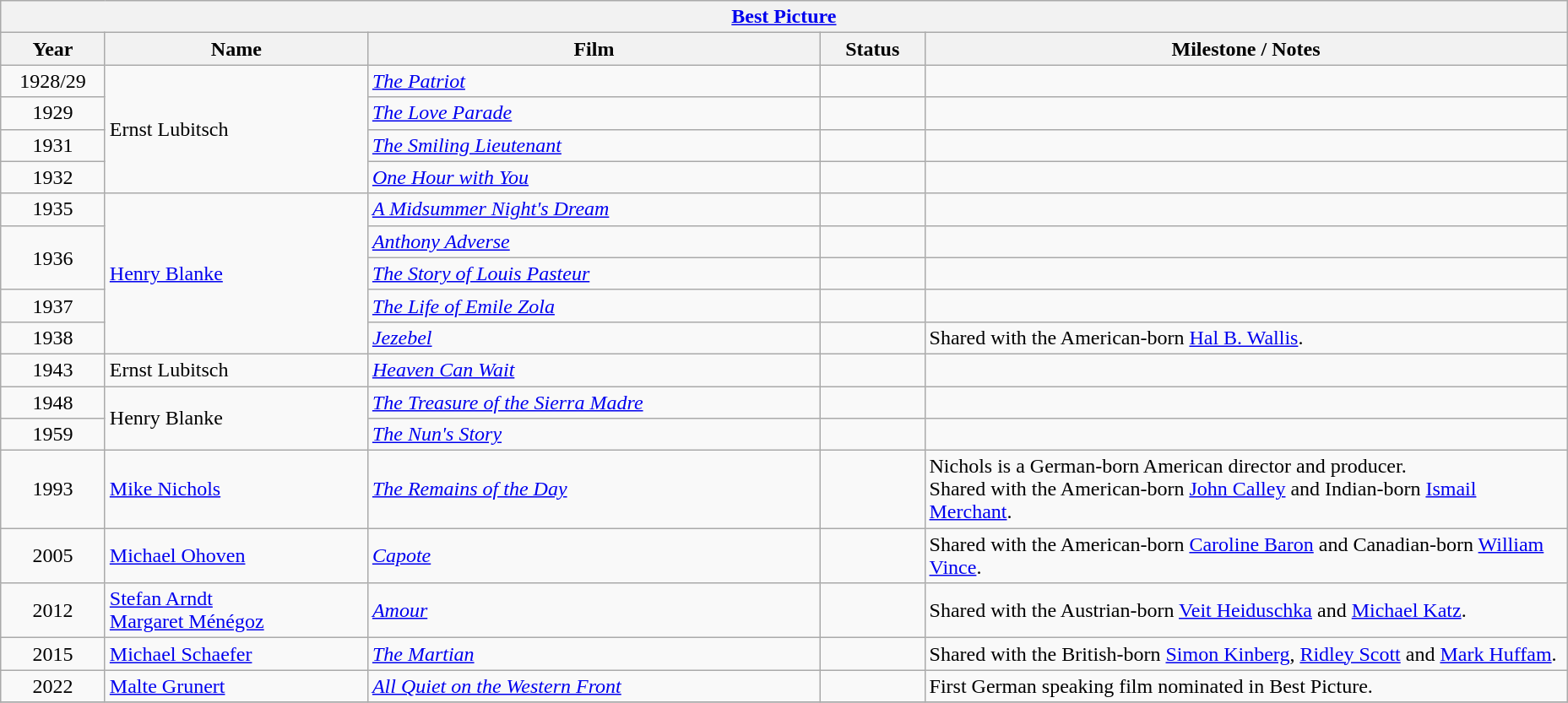<table class="wikitable" style="text-align: left">
<tr>
<th colspan=6 style="text-align:center;"><a href='#'>Best Picture</a></th>
</tr>
<tr>
<th style="width:075px;">Year</th>
<th style="width:200px;">Name</th>
<th style="width:350px;">Film</th>
<th style="width:075px;">Status</th>
<th style="width:500px;">Milestone / Notes</th>
</tr>
<tr>
<td style="text-align: center">1928/29</td>
<td rowspan="4">Ernst Lubitsch</td>
<td><em><a href='#'>The Patriot</a></em></td>
<td></td>
<td></td>
</tr>
<tr>
<td style="text-align: center">1929</td>
<td><em><a href='#'>The Love Parade</a></em></td>
<td></td>
<td></td>
</tr>
<tr>
<td style="text-align: center">1931</td>
<td><em><a href='#'>The Smiling Lieutenant</a></em></td>
<td></td>
<td></td>
</tr>
<tr>
<td style="text-align: center">1932</td>
<td><em><a href='#'>One Hour with You</a></em></td>
<td></td>
<td></td>
</tr>
<tr>
<td style="text-align: center">1935</td>
<td rowspan="5"><a href='#'>Henry Blanke</a></td>
<td><em><a href='#'>A Midsummer Night's Dream</a></em></td>
<td></td>
<td></td>
</tr>
<tr>
<td rowspan="2" style="text-align: center">1936</td>
<td><em><a href='#'>Anthony Adverse</a></em></td>
<td></td>
<td></td>
</tr>
<tr>
<td><em><a href='#'>The Story of Louis Pasteur</a></em></td>
<td></td>
<td></td>
</tr>
<tr>
<td style="text-align: center">1937</td>
<td><em><a href='#'>The Life of Emile Zola</a></em></td>
<td></td>
<td></td>
</tr>
<tr>
<td style="text-align: center">1938</td>
<td><em><a href='#'>Jezebel</a></em></td>
<td></td>
<td>Shared with the American-born <a href='#'>Hal B. Wallis</a>.</td>
</tr>
<tr>
<td style="text-align: center">1943</td>
<td>Ernst Lubitsch</td>
<td><em><a href='#'>Heaven Can Wait</a></em></td>
<td></td>
<td></td>
</tr>
<tr>
<td style="text-align: center">1948</td>
<td rowspan="2">Henry Blanke</td>
<td><em><a href='#'>The Treasure of the Sierra Madre</a></em></td>
<td></td>
<td></td>
</tr>
<tr>
<td style="text-align: center">1959</td>
<td><em><a href='#'>The Nun's Story</a></em></td>
<td></td>
<td></td>
</tr>
<tr>
<td style="text-align: center">1993</td>
<td><a href='#'>Mike Nichols</a></td>
<td><em><a href='#'>The Remains of the Day</a></em></td>
<td></td>
<td>Nichols is a German-born American director and producer.<br>Shared with the American-born <a href='#'>John Calley</a> and Indian-born <a href='#'>Ismail Merchant</a>.</td>
</tr>
<tr>
<td style="text-align: center">2005</td>
<td><a href='#'>Michael Ohoven</a></td>
<td><em><a href='#'>Capote</a></em></td>
<td></td>
<td>Shared with the American-born <a href='#'>Caroline Baron</a> and Canadian-born <a href='#'>William Vince</a>.</td>
</tr>
<tr>
<td style="text-align: center">2012</td>
<td><a href='#'>Stefan Arndt</a><br><a href='#'>Margaret Ménégoz</a></td>
<td><em><a href='#'>Amour</a></em></td>
<td></td>
<td>Shared with the Austrian-born <a href='#'>Veit Heiduschka</a> and <a href='#'>Michael Katz</a>.</td>
</tr>
<tr>
<td style="text-align: center">2015</td>
<td><a href='#'>Michael Schaefer</a></td>
<td><em><a href='#'>The Martian</a></em></td>
<td></td>
<td>Shared with the British-born <a href='#'>Simon Kinberg</a>, <a href='#'>Ridley Scott</a> and <a href='#'>Mark Huffam</a>.</td>
</tr>
<tr>
<td style="text-align: center">2022</td>
<td><a href='#'>Malte Grunert</a></td>
<td><em><a href='#'>All Quiet on the Western Front</a></em></td>
<td></td>
<td>First German speaking film nominated in Best Picture.</td>
</tr>
<tr>
</tr>
</table>
